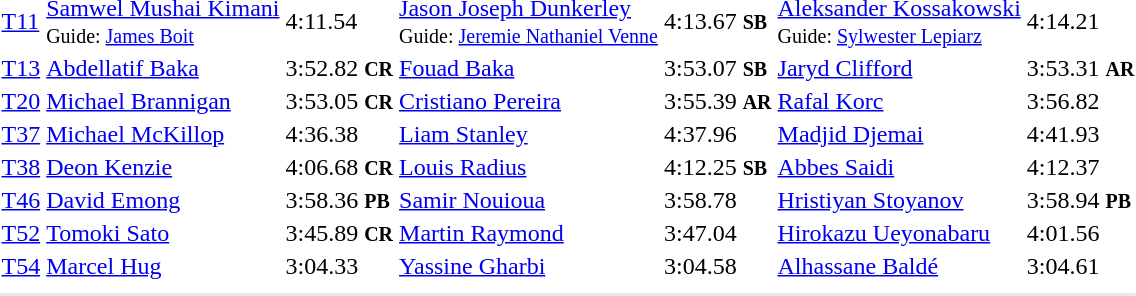<table>
<tr>
<td><a href='#'>T11</a></td>
<td><a href='#'>Samwel Mushai Kimani</a><br><small>Guide: <a href='#'>James Boit</a></small><br></td>
<td>4:11.54</td>
<td><a href='#'>Jason Joseph Dunkerley</a><br><small>Guide: <a href='#'>Jeremie Nathaniel Venne</a></small><br></td>
<td>4:13.67 <small><strong>SB</strong></small></td>
<td><a href='#'>Aleksander Kossakowski</a><br><small>Guide: <a href='#'>Sylwester Lepiarz</a></small><br></td>
<td>4:14.21</td>
</tr>
<tr>
<td><a href='#'>T13</a></td>
<td><a href='#'>Abdellatif Baka</a><br></td>
<td>3:52.82 <small><strong>CR</strong></small></td>
<td><a href='#'>Fouad Baka</a><br></td>
<td>3:53.07 <small><strong>SB</strong></small></td>
<td><a href='#'>Jaryd Clifford</a><br></td>
<td>3:53.31 <small><strong>AR</strong></small></td>
</tr>
<tr>
<td><a href='#'>T20</a></td>
<td><a href='#'>Michael Brannigan</a><br></td>
<td>3:53.05 <small><strong>CR</strong></small></td>
<td><a href='#'>Cristiano Pereira</a><br></td>
<td>3:55.39 <small><strong>AR</strong></small></td>
<td><a href='#'>Rafal Korc</a><br></td>
<td>3:56.82</td>
</tr>
<tr>
<td><a href='#'>T37</a></td>
<td><a href='#'>Michael McKillop</a><br></td>
<td>4:36.38</td>
<td><a href='#'>Liam Stanley</a><br></td>
<td>4:37.96</td>
<td><a href='#'>Madjid Djemai</a><br></td>
<td>4:41.93</td>
</tr>
<tr>
<td><a href='#'>T38</a></td>
<td><a href='#'>Deon Kenzie</a><br></td>
<td>4:06.68 <small><strong>CR</strong></small></td>
<td><a href='#'>Louis Radius</a><br></td>
<td>4:12.25 <small><strong>SB</strong></small></td>
<td><a href='#'>Abbes Saidi</a><br></td>
<td>4:12.37</td>
</tr>
<tr>
<td><a href='#'>T46</a></td>
<td><a href='#'>David Emong</a><br></td>
<td>3:58.36 <small><strong>PB</strong></small></td>
<td><a href='#'>Samir Nouioua</a><br></td>
<td>3:58.78</td>
<td><a href='#'>Hristiyan Stoyanov</a><br></td>
<td>3:58.94 <small><strong>PB</strong></small></td>
</tr>
<tr>
<td><a href='#'>T52</a></td>
<td><a href='#'>Tomoki Sato</a><br></td>
<td>3:45.89 <small><strong>CR</strong></small></td>
<td><a href='#'>Martin Raymond</a><br></td>
<td>3:47.04</td>
<td><a href='#'>Hirokazu Ueyonabaru</a><br></td>
<td>4:01.56</td>
</tr>
<tr>
<td><a href='#'>T54</a></td>
<td><a href='#'>Marcel Hug</a><br></td>
<td>3:04.33</td>
<td><a href='#'>Yassine Gharbi</a><br></td>
<td>3:04.58</td>
<td><a href='#'>Alhassane Baldé</a><br></td>
<td>3:04.61</td>
</tr>
<tr>
<td colspan=7></td>
</tr>
<tr>
</tr>
<tr bgcolor= e8e8e8>
<td colspan=7></td>
</tr>
</table>
